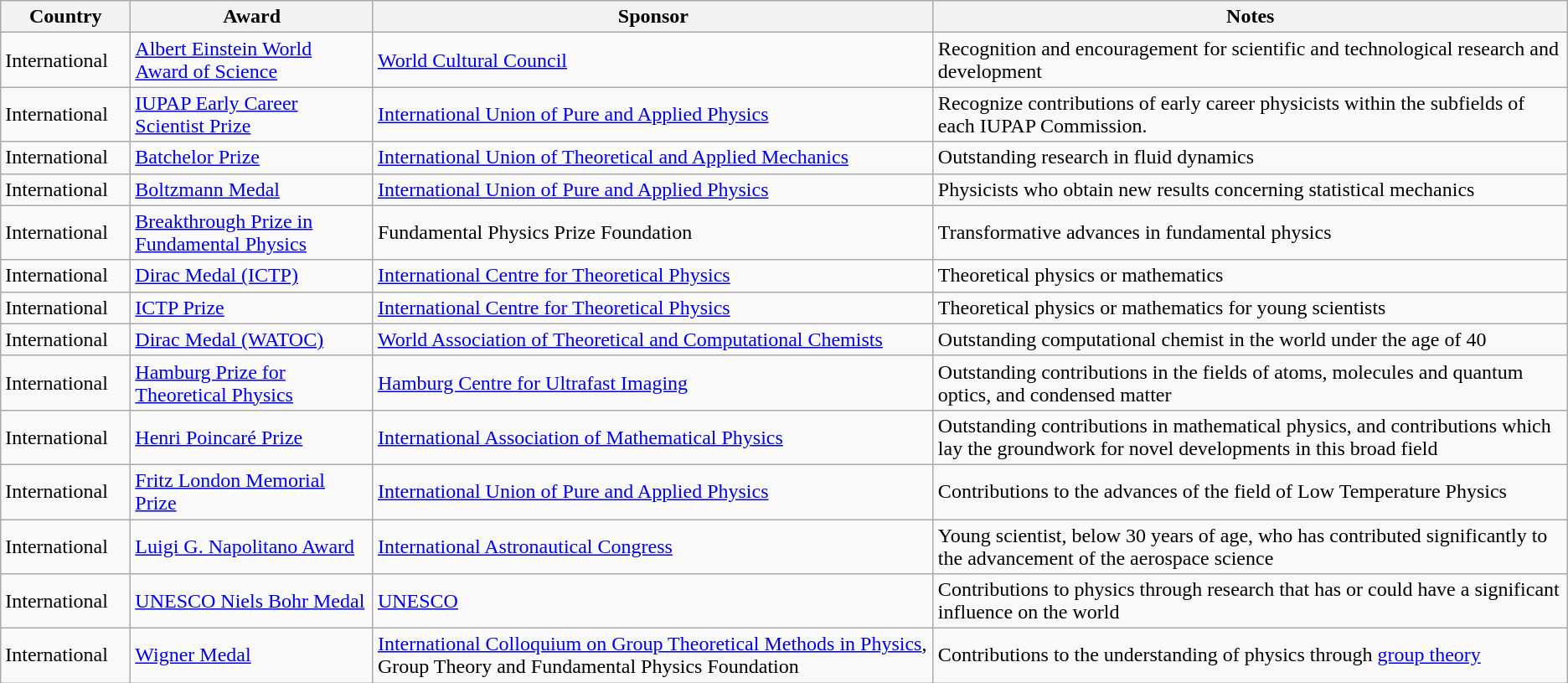<table Class="wikitable sortable">
<tr>
<th style="width:6em;">Country</th>
<th>Award</th>
<th>Sponsor</th>
<th>Notes</th>
</tr>
<tr>
<td>International</td>
<td><a href='#'>Albert Einstein World Award of Science</a></td>
<td><a href='#'>World Cultural Council</a></td>
<td>Recognition and encouragement for scientific and technological research and development</td>
</tr>
<tr>
<td>International</td>
<td><a href='#'>IUPAP Early Career Scientist Prize</a></td>
<td><a href='#'>International Union of Pure and Applied Physics</a></td>
<td>Recognize contributions of early career physicists within the subfields of each IUPAP Commission.</td>
</tr>
<tr>
<td>International</td>
<td><a href='#'>Batchelor Prize</a></td>
<td><a href='#'>International Union of Theoretical and Applied Mechanics</a></td>
<td>Outstanding research in fluid dynamics</td>
</tr>
<tr>
<td>International</td>
<td><a href='#'>Boltzmann Medal</a></td>
<td><a href='#'>International Union of Pure and Applied Physics</a></td>
<td>Physicists who obtain new results concerning statistical mechanics</td>
</tr>
<tr>
<td>International</td>
<td><a href='#'>Breakthrough Prize in Fundamental Physics</a></td>
<td>Fundamental Physics Prize Foundation</td>
<td>Transformative advances in fundamental physics</td>
</tr>
<tr>
<td>International</td>
<td><a href='#'>Dirac Medal (ICTP)</a></td>
<td><a href='#'>International Centre for Theoretical Physics</a></td>
<td>Theoretical physics or mathematics</td>
</tr>
<tr>
<td>International</td>
<td><a href='#'>ICTP Prize</a></td>
<td><a href='#'>International Centre for Theoretical Physics</a></td>
<td>Theoretical physics or mathematics for young scientists</td>
</tr>
<tr>
<td>International</td>
<td><a href='#'>Dirac Medal (WATOC)</a></td>
<td><a href='#'>World Association of Theoretical and Computational Chemists</a></td>
<td>Outstanding computational chemist in the world under the age of 40</td>
</tr>
<tr>
<td>International</td>
<td><a href='#'>Hamburg Prize for Theoretical Physics</a></td>
<td><a href='#'>Hamburg Centre for Ultrafast Imaging</a></td>
<td>Outstanding contributions in the fields of atoms, molecules and quantum optics, and condensed matter</td>
</tr>
<tr>
<td>International</td>
<td><a href='#'>Henri Poincaré Prize</a></td>
<td><a href='#'>International Association of Mathematical Physics</a></td>
<td>Outstanding contributions in mathematical physics, and contributions which lay the groundwork for novel developments in this broad field</td>
</tr>
<tr>
<td>International</td>
<td><a href='#'>Fritz London Memorial Prize</a></td>
<td><a href='#'>International Union of Pure and Applied Physics</a></td>
<td>Contributions to the advances of the field of Low Temperature Physics</td>
</tr>
<tr>
<td>International</td>
<td><a href='#'>Luigi G. Napolitano Award</a></td>
<td><a href='#'>International Astronautical Congress</a></td>
<td>Young scientist, below 30 years of age, who has contributed significantly to the advancement of the aerospace science</td>
</tr>
<tr>
<td>International</td>
<td><a href='#'>UNESCO Niels Bohr Medal</a></td>
<td><a href='#'>UNESCO</a></td>
<td>Contributions to physics through research that has or could have a significant influence on the world</td>
</tr>
<tr>
<td>International</td>
<td><a href='#'>Wigner Medal</a></td>
<td><a href='#'>International Colloquium on Group Theoretical Methods in Physics</a>, Group Theory and Fundamental Physics Foundation</td>
<td>Contributions to the understanding of physics through <a href='#'>group theory</a></td>
</tr>
</table>
